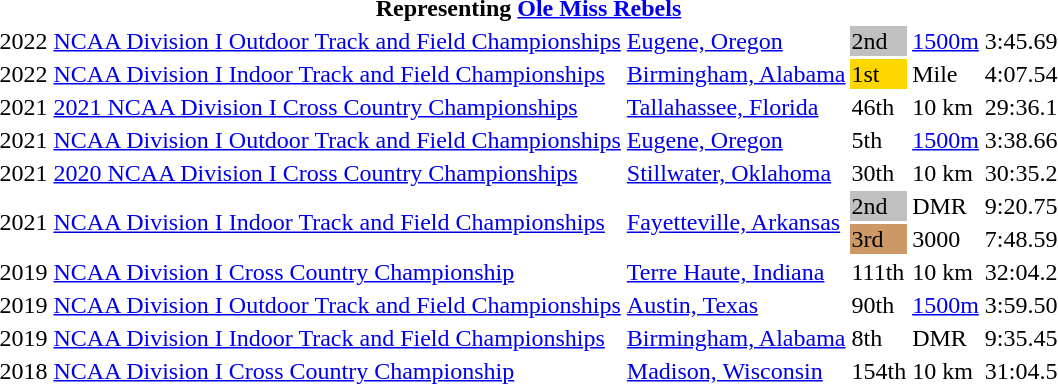<table>
<tr>
<th colspan="6">Representing <a href='#'>Ole Miss Rebels</a></th>
</tr>
<tr>
<td>2022</td>
<td><a href='#'>NCAA Division I Outdoor Track and Field Championships</a></td>
<td><a href='#'>Eugene, Oregon</a></td>
<td bgcolor=silver>2nd</td>
<td><a href='#'>1500m</a></td>
<td>3:45.69</td>
</tr>
<tr>
<td>2022</td>
<td><a href='#'>NCAA Division I Indoor Track and Field Championships</a></td>
<td><a href='#'>Birmingham, Alabama</a></td>
<td bgcolor=gold>1st</td>
<td>Mile</td>
<td>4:07.54</td>
</tr>
<tr>
<td>2021</td>
<td><a href='#'>2021 NCAA Division I Cross Country Championships</a></td>
<td><a href='#'>Tallahassee, Florida</a></td>
<td>46th</td>
<td>10 km</td>
<td>29:36.1</td>
</tr>
<tr>
<td>2021</td>
<td><a href='#'>NCAA Division I Outdoor Track and Field Championships</a></td>
<td><a href='#'>Eugene, Oregon</a></td>
<td>5th</td>
<td><a href='#'>1500m</a></td>
<td>3:38.66</td>
</tr>
<tr>
<td>2021</td>
<td><a href='#'>2020 NCAA Division I Cross Country Championships</a></td>
<td><a href='#'>Stillwater, Oklahoma</a></td>
<td>30th</td>
<td>10 km</td>
<td>30:35.2</td>
</tr>
<tr>
<td rowspan=2>2021</td>
<td rowspan=2><a href='#'>NCAA Division I Indoor Track and Field Championships</a></td>
<td rowspan=2><a href='#'>Fayetteville, Arkansas</a></td>
<td bgcolor=silver>2nd</td>
<td>DMR</td>
<td>9:20.75</td>
</tr>
<tr>
<td bgcolor="cc9966">3rd</td>
<td>3000</td>
<td>7:48.59</td>
</tr>
<tr>
<td>2019</td>
<td><a href='#'>NCAA Division I Cross Country Championship</a></td>
<td><a href='#'>Terre Haute, Indiana</a></td>
<td>111th</td>
<td>10 km</td>
<td>32:04.2</td>
</tr>
<tr>
<td>2019</td>
<td><a href='#'>NCAA Division I Outdoor Track and Field Championships</a></td>
<td><a href='#'>Austin, Texas</a></td>
<td>90th</td>
<td><a href='#'>1500m</a></td>
<td>3:59.50</td>
</tr>
<tr>
<td>2019</td>
<td><a href='#'>NCAA Division I Indoor Track and Field Championships</a></td>
<td><a href='#'>Birmingham, Alabama</a></td>
<td>8th</td>
<td>DMR</td>
<td>9:35.45</td>
</tr>
<tr>
<td>2018</td>
<td><a href='#'>NCAA Division I Cross Country Championship</a></td>
<td><a href='#'>Madison, Wisconsin</a></td>
<td>154th</td>
<td>10 km</td>
<td>31:04.5</td>
</tr>
</table>
